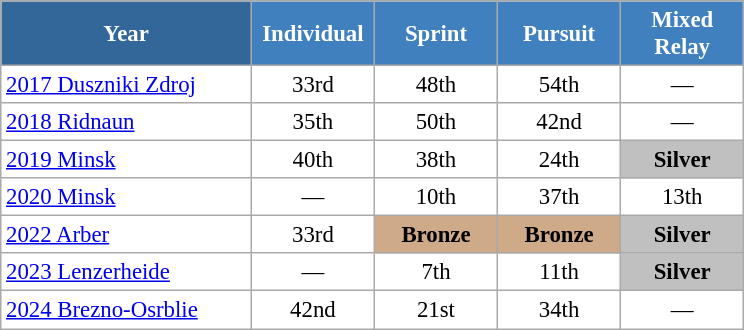<table class="wikitable" style="font-size:95%; text-align:center; border:grey solid 1px; border-collapse:collapse; background:#ffffff;">
<tr>
<th style="background-color:#369; color:white;    width:160px;">Year</th>
<th style="background-color:#4180be; color:white; width:75px;">Individual</th>
<th style="background-color:#4180be; color:white; width:75px;">Sprint</th>
<th style="background-color:#4180be; color:white; width:75px;">Pursuit</th>
<th style="background-color:#4180be; color:white; width:75px;">Mixed Relay</th>
</tr>
<tr>
<td align=left> <a href='#'>2017 Duszniki Zdroj</a></td>
<td>33rd</td>
<td>48th</td>
<td>54th</td>
<td>—</td>
</tr>
<tr>
<td align=left> <a href='#'>2018 Ridnaun</a></td>
<td>35th</td>
<td>50th</td>
<td>42nd</td>
<td>—</td>
</tr>
<tr>
<td align=left> <a href='#'>2019 Minsk</a></td>
<td>40th</td>
<td>38th</td>
<td>24th</td>
<td style="background:silver"><strong>Silver</strong></td>
</tr>
<tr>
<td align=left> <a href='#'>2020 Minsk</a></td>
<td>—</td>
<td>10th</td>
<td>37th</td>
<td>13th</td>
</tr>
<tr>
<td align=left> <a href='#'>2022 Arber</a></td>
<td>33rd</td>
<td style="background:#cfaa88;"><strong>Bronze</strong></td>
<td style="background:#cfaa88;"><strong>Bronze</strong></td>
<td style="background:silver"><strong>Silver</strong></td>
</tr>
<tr>
<td align=left> <a href='#'>2023 Lenzerheide</a></td>
<td>—</td>
<td>7th</td>
<td>11th</td>
<td style="background:silver"><strong>Silver</strong></td>
</tr>
<tr>
<td align=left> <a href='#'>2024 Brezno-Osrblie</a></td>
<td>42nd</td>
<td>21st</td>
<td>34th</td>
<td>—</td>
</tr>
</table>
